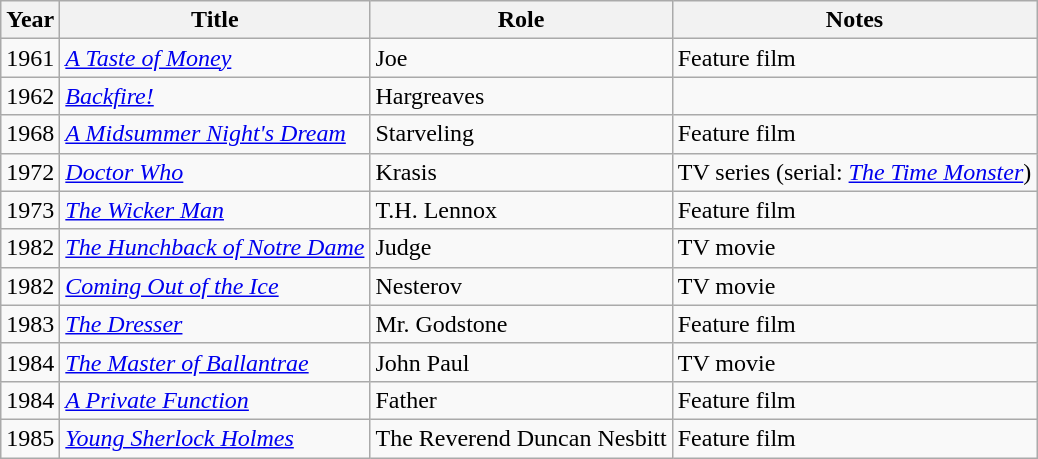<table class="wikitable">
<tr>
<th>Year</th>
<th>Title</th>
<th>Role</th>
<th>Notes</th>
</tr>
<tr>
<td>1961</td>
<td><em><a href='#'>A Taste of Money</a></em></td>
<td>Joe</td>
<td>Feature film</td>
</tr>
<tr>
<td>1962</td>
<td><em><a href='#'>Backfire!</a></em></td>
<td>Hargreaves</td>
<td></td>
</tr>
<tr>
<td>1968</td>
<td><em><a href='#'>A Midsummer Night's Dream</a></em></td>
<td>Starveling</td>
<td>Feature film</td>
</tr>
<tr>
<td>1972</td>
<td><em><a href='#'>Doctor Who</a></em></td>
<td>Krasis</td>
<td>TV series (serial: <em><a href='#'>The Time Monster</a></em>)</td>
</tr>
<tr>
<td>1973</td>
<td><em><a href='#'>The Wicker Man</a></em></td>
<td>T.H. Lennox</td>
<td>Feature film</td>
</tr>
<tr>
<td>1982</td>
<td><em><a href='#'>The Hunchback of Notre Dame</a></em></td>
<td>Judge</td>
<td>TV movie</td>
</tr>
<tr>
<td>1982</td>
<td><em><a href='#'>Coming Out of the Ice</a></em></td>
<td>Nesterov</td>
<td>TV movie</td>
</tr>
<tr>
<td>1983</td>
<td><em><a href='#'>The Dresser</a></em></td>
<td>Mr. Godstone</td>
<td>Feature film</td>
</tr>
<tr>
<td>1984</td>
<td><em><a href='#'>The Master of Ballantrae</a></em></td>
<td>John Paul</td>
<td>TV movie</td>
</tr>
<tr>
<td>1984</td>
<td><em><a href='#'>A Private Function</a></em></td>
<td>Father</td>
<td>Feature film</td>
</tr>
<tr>
<td>1985</td>
<td><em><a href='#'>Young Sherlock Holmes</a></em></td>
<td>The Reverend Duncan Nesbitt</td>
<td>Feature film</td>
</tr>
</table>
